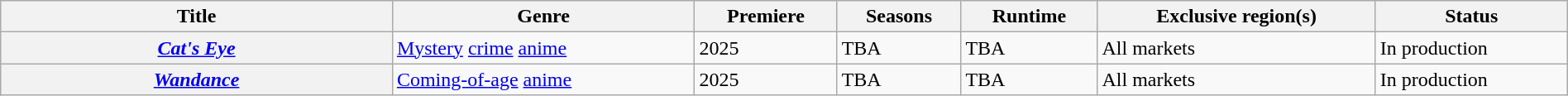<table class="wikitable plainrowheaders sortable" style="width:100%;">
<tr>
<th scope="col" style="width:25%;">Title</th>
<th>Genre</th>
<th>Premiere</th>
<th>Seasons</th>
<th>Runtime</th>
<th>Exclusive region(s)</th>
<th>Status</th>
</tr>
<tr>
<th scope="row"><em><a href='#'>Cat's Eye</a></em></th>
<td><a href='#'>Mystery</a> <a href='#'>crime</a> <a href='#'>anime</a></td>
<td>2025</td>
<td>TBA</td>
<td>TBA</td>
<td>All markets</td>
<td>In production</td>
</tr>
<tr>
<th scope="row"><em><a href='#'>Wandance</a></em></th>
<td><a href='#'>Coming-of-age</a> <a href='#'>anime</a></td>
<td>2025</td>
<td>TBA</td>
<td>TBA</td>
<td>All markets</td>
<td>In production</td>
</tr>
</table>
